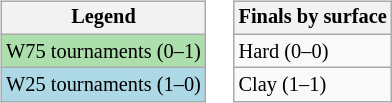<table>
<tr valign=top>
<td><br><table class=wikitable style=font-size:85%;>
<tr>
<th>Legend</th>
</tr>
<tr style="background:#addfad;">
<td>W75 tournaments (0–1)</td>
</tr>
<tr style="background:lightblue;">
<td>W25 tournaments (1–0)</td>
</tr>
</table>
</td>
<td><br><table class="wikitable" style="font-size:85%">
<tr>
<th>Finals by surface</th>
</tr>
<tr>
<td>Hard (0–0)</td>
</tr>
<tr>
<td>Clay (1–1)</td>
</tr>
</table>
</td>
</tr>
</table>
